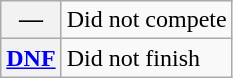<table class="wikitable">
<tr>
<th scope="row">—</th>
<td>Did not compete</td>
</tr>
<tr>
<th scope="row"><a href='#'>DNF</a></th>
<td>Did not finish</td>
</tr>
</table>
